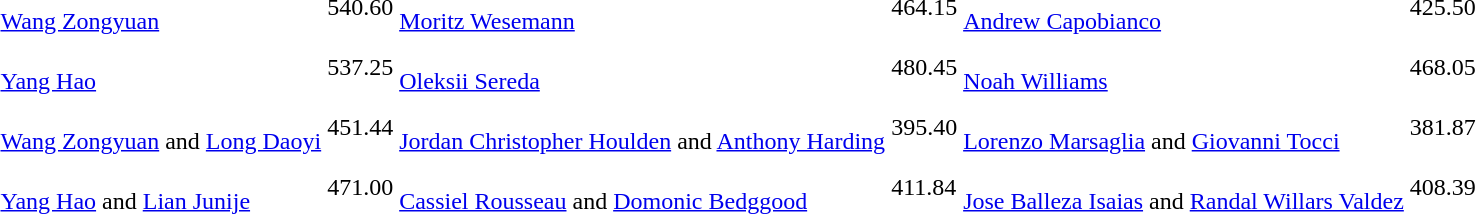<table>
<tr>
<td><br></td>
<td><br><a href='#'>Wang Zongyuan</a></td>
<td>540.60</td>
<td><br><a href='#'>Moritz Wesemann</a></td>
<td>464.15</td>
<td><br><a href='#'>Andrew Capobianco</a></td>
<td>425.50</td>
</tr>
<tr>
<td><br></td>
<td><br><a href='#'>Yang Hao</a></td>
<td>537.25</td>
<td><br><a href='#'>Oleksii Sereda</a></td>
<td>480.45</td>
<td><br><a href='#'>Noah Williams</a></td>
<td>468.05</td>
</tr>
<tr>
<td><br></td>
<td><br><a href='#'>Wang Zongyuan</a> and <a href='#'>Long Daoyi</a></td>
<td>451.44</td>
<td><br><a href='#'>Jordan Christopher Houlden</a> and <a href='#'>Anthony Harding</a></td>
<td>395.40</td>
<td><br><a href='#'>Lorenzo Marsaglia</a> and <a href='#'>Giovanni Tocci</a></td>
<td>381.87</td>
</tr>
<tr>
<td><br></td>
<td><br><a href='#'>Yang Hao</a> and <a href='#'>Lian Junije</a></td>
<td>471.00</td>
<td><br><a href='#'>Cassiel Rousseau</a> and <a href='#'>Domonic Bedggood</a></td>
<td>411.84</td>
<td><br><a href='#'>Jose Balleza Isaias</a> and <a href='#'>Randal Willars Valdez</a></td>
<td>408.39</td>
</tr>
</table>
